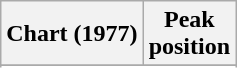<table class="wikitable">
<tr>
<th>Chart (1977)</th>
<th>Peak<br>position</th>
</tr>
<tr>
</tr>
<tr>
</tr>
</table>
